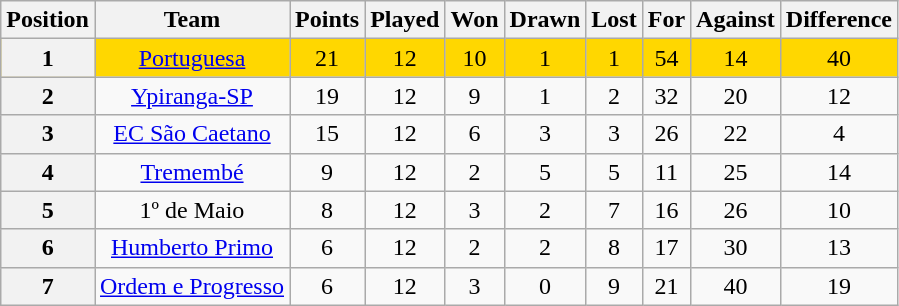<table class="wikitable" style="text-align:center">
<tr>
<th>Position</th>
<th>Team</th>
<th>Points</th>
<th>Played</th>
<th>Won</th>
<th>Drawn</th>
<th>Lost</th>
<th>For</th>
<th>Against</th>
<th>Difference</th>
</tr>
<tr style="background: gold;">
<th>1</th>
<td><a href='#'>Portuguesa</a></td>
<td>21</td>
<td>12</td>
<td>10</td>
<td>1</td>
<td>1</td>
<td>54</td>
<td>14</td>
<td>40</td>
</tr>
<tr>
<th>2</th>
<td><a href='#'>Ypiranga-SP</a></td>
<td>19</td>
<td>12</td>
<td>9</td>
<td>1</td>
<td>2</td>
<td>32</td>
<td>20</td>
<td>12</td>
</tr>
<tr>
<th>3</th>
<td><a href='#'>EC São Caetano</a></td>
<td>15</td>
<td>12</td>
<td>6</td>
<td>3</td>
<td>3</td>
<td>26</td>
<td>22</td>
<td>4</td>
</tr>
<tr>
<th>4</th>
<td><a href='#'>Tremembé</a></td>
<td>9</td>
<td>12</td>
<td>2</td>
<td>5</td>
<td>5</td>
<td>11</td>
<td>25</td>
<td>14</td>
</tr>
<tr>
<th>5</th>
<td>1º de Maio</td>
<td>8</td>
<td>12</td>
<td>3</td>
<td>2</td>
<td>7</td>
<td>16</td>
<td>26</td>
<td>10</td>
</tr>
<tr>
<th>6</th>
<td><a href='#'>Humberto Primo</a></td>
<td>6</td>
<td>12</td>
<td>2</td>
<td>2</td>
<td>8</td>
<td>17</td>
<td>30</td>
<td>13</td>
</tr>
<tr>
<th>7</th>
<td><a href='#'>Ordem e Progresso</a></td>
<td>6</td>
<td>12</td>
<td>3</td>
<td>0</td>
<td>9</td>
<td>21</td>
<td>40</td>
<td>19</td>
</tr>
</table>
